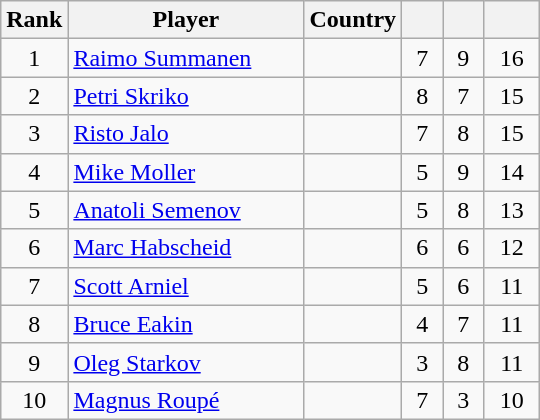<table class="wikitable sortable" style="text-align: center;">
<tr>
<th width=30>Rank</th>
<th width=150>Player</th>
<th>Country</th>
<th width=20></th>
<th width=20></th>
<th width=30></th>
</tr>
<tr>
<td>1</td>
<td align=left><a href='#'>Raimo Summanen</a></td>
<td align=left></td>
<td>7</td>
<td>9</td>
<td>16</td>
</tr>
<tr>
<td>2</td>
<td align=left><a href='#'>Petri Skriko</a></td>
<td align=left></td>
<td>8</td>
<td>7</td>
<td>15</td>
</tr>
<tr>
<td>3</td>
<td align=left><a href='#'>Risto Jalo</a></td>
<td align=left></td>
<td>7</td>
<td>8</td>
<td>15</td>
</tr>
<tr>
<td>4</td>
<td align=left><a href='#'>Mike Moller</a></td>
<td align=left></td>
<td>5</td>
<td>9</td>
<td>14</td>
</tr>
<tr>
<td>5</td>
<td align=left><a href='#'>Anatoli Semenov</a></td>
<td align=left></td>
<td>5</td>
<td>8</td>
<td>13</td>
</tr>
<tr>
<td>6</td>
<td align=left><a href='#'>Marc Habscheid</a></td>
<td align=left></td>
<td>6</td>
<td>6</td>
<td>12</td>
</tr>
<tr>
<td>7</td>
<td align=left><a href='#'>Scott Arniel</a></td>
<td align=left></td>
<td>5</td>
<td>6</td>
<td>11</td>
</tr>
<tr>
<td>8</td>
<td align=left><a href='#'>Bruce Eakin</a></td>
<td align=left></td>
<td>4</td>
<td>7</td>
<td>11</td>
</tr>
<tr>
<td>9</td>
<td align=left><a href='#'>Oleg Starkov</a></td>
<td align=left></td>
<td>3</td>
<td>8</td>
<td>11</td>
</tr>
<tr>
<td>10</td>
<td align=left><a href='#'>Magnus Roupé</a></td>
<td align=left></td>
<td>7</td>
<td>3</td>
<td>10</td>
</tr>
</table>
